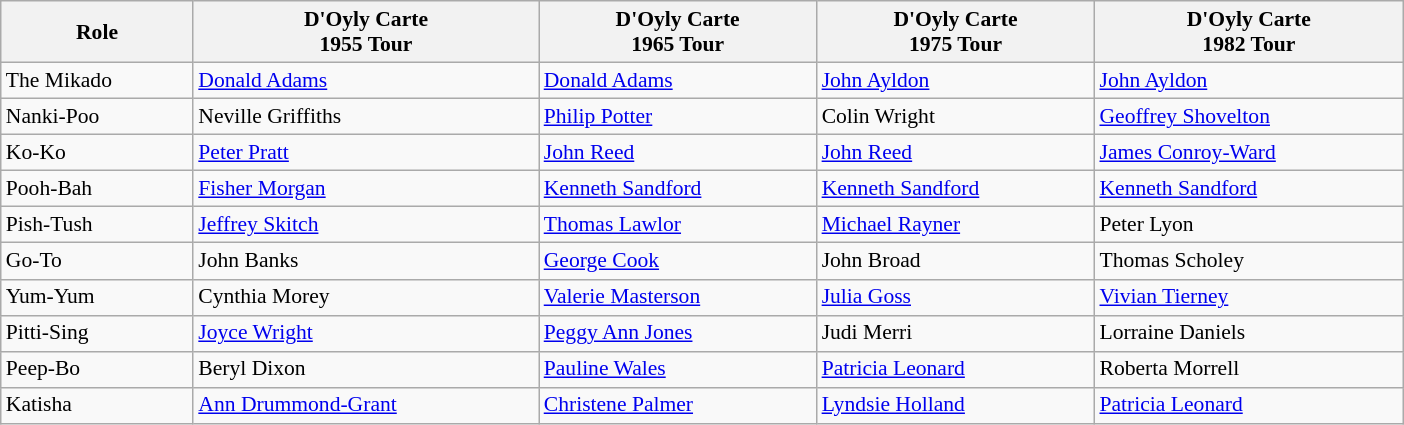<table class="wikitable" style="width: 65em; font-size: 90%; line-height: 1.2">
<tr>
<th>Role</th>
<th>D'Oyly Carte<br>1955 Tour</th>
<th>D'Oyly Carte<br>1965 Tour</th>
<th>D'Oyly Carte<br>1975 Tour</th>
<th>D'Oyly Carte<br>1982 Tour</th>
</tr>
<tr>
<td>The Mikado</td>
<td><a href='#'>Donald Adams</a></td>
<td><a href='#'>Donald Adams</a></td>
<td><a href='#'>John Ayldon</a></td>
<td><a href='#'>John Ayldon</a></td>
</tr>
<tr>
<td>Nanki-Poo</td>
<td>Neville Griffiths</td>
<td><a href='#'>Philip Potter</a></td>
<td>Colin Wright</td>
<td><a href='#'>Geoffrey Shovelton</a></td>
</tr>
<tr>
<td>Ko-Ko</td>
<td><a href='#'>Peter Pratt</a></td>
<td><a href='#'>John Reed</a></td>
<td><a href='#'>John Reed</a></td>
<td><a href='#'>James Conroy-Ward</a></td>
</tr>
<tr>
<td>Pooh-Bah</td>
<td><a href='#'>Fisher Morgan</a></td>
<td><a href='#'>Kenneth Sandford</a></td>
<td><a href='#'>Kenneth Sandford</a></td>
<td><a href='#'>Kenneth Sandford</a></td>
</tr>
<tr>
<td>Pish-Tush</td>
<td><a href='#'>Jeffrey Skitch</a></td>
<td><a href='#'>Thomas Lawlor</a></td>
<td><a href='#'>Michael Rayner</a></td>
<td>Peter Lyon</td>
</tr>
<tr>
<td>Go-To</td>
<td>John Banks</td>
<td><a href='#'>George Cook</a></td>
<td>John Broad</td>
<td>Thomas Scholey</td>
</tr>
<tr>
<td>Yum-Yum</td>
<td>Cynthia Morey</td>
<td><a href='#'>Valerie Masterson</a></td>
<td><a href='#'>Julia Goss</a></td>
<td><a href='#'>Vivian Tierney</a></td>
</tr>
<tr>
<td>Pitti-Sing</td>
<td><a href='#'>Joyce Wright</a></td>
<td><a href='#'>Peggy Ann Jones</a></td>
<td>Judi Merri</td>
<td>Lorraine Daniels</td>
</tr>
<tr>
<td>Peep-Bo</td>
<td>Beryl Dixon</td>
<td><a href='#'>Pauline Wales</a></td>
<td><a href='#'>Patricia Leonard</a></td>
<td>Roberta Morrell</td>
</tr>
<tr>
<td>Katisha</td>
<td><a href='#'>Ann Drummond-Grant</a></td>
<td><a href='#'>Christene Palmer</a></td>
<td><a href='#'>Lyndsie Holland</a></td>
<td><a href='#'>Patricia Leonard</a></td>
</tr>
</table>
